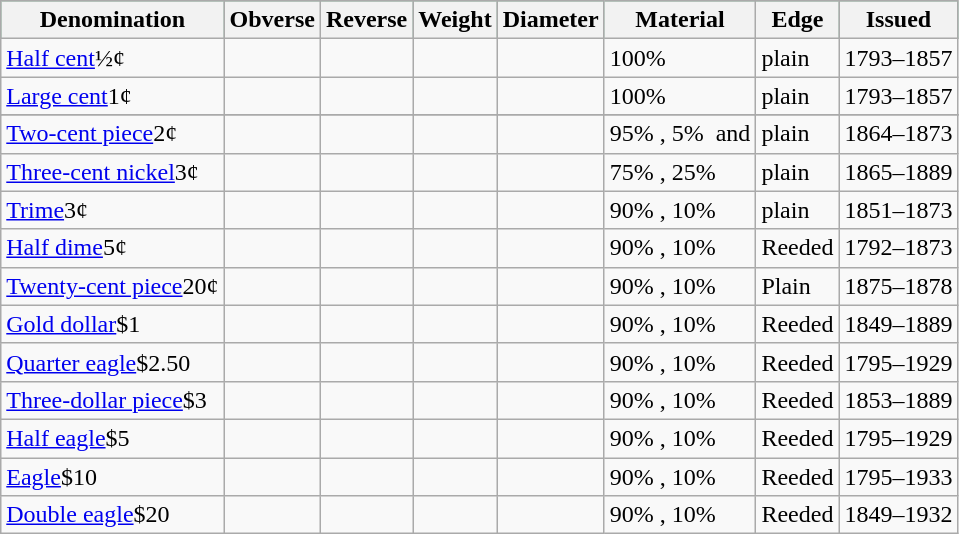<table class="wikitable sortable">
<tr style="background:#2E8B57;">
<th>Denomination</th>
<th>Obverse</th>
<th>Reverse</th>
<th>Weight</th>
<th>Diameter</th>
<th>Material</th>
<th>Edge</th>
<th>Issued</th>
</tr>
<tr>
<td><a href='#'>Half cent</a>½¢</td>
<td></td>
<td></td>
<td></td>
<td></td>
<td>100% </td>
<td>plain</td>
<td>1793–1857</td>
</tr>
<tr>
<td><a href='#'>Large cent</a>1¢</td>
<td></td>
<td></td>
<td></td>
<td></td>
<td>100% </td>
<td>plain</td>
<td>1793–1857</td>
</tr>
<tr>
</tr>
<tr>
<td><a href='#'>Two-cent piece</a>2¢</td>
<td></td>
<td></td>
<td></td>
<td></td>
<td>95% , 5%  and </td>
<td>plain</td>
<td>1864–1873</td>
</tr>
<tr>
<td><a href='#'>Three-cent nickel</a>3¢</td>
<td></td>
<td></td>
<td></td>
<td></td>
<td>75% , 25% </td>
<td>plain</td>
<td>1865–1889</td>
</tr>
<tr>
<td><a href='#'>Trime</a>3¢</td>
<td></td>
<td></td>
<td></td>
<td></td>
<td>90% , 10% </td>
<td>plain</td>
<td>1851–1873</td>
</tr>
<tr>
<td><a href='#'>Half dime</a>5¢</td>
<td></td>
<td></td>
<td></td>
<td></td>
<td>90% , 10% </td>
<td>Reeded</td>
<td>1792–1873</td>
</tr>
<tr>
<td><a href='#'>Twenty-cent piece</a>20¢</td>
<td></td>
<td></td>
<td></td>
<td></td>
<td>90% , 10% </td>
<td>Plain</td>
<td>1875–1878</td>
</tr>
<tr>
<td><a href='#'>Gold dollar</a>$1</td>
<td></td>
<td></td>
<td></td>
<td></td>
<td>90% , 10% </td>
<td>Reeded</td>
<td>1849–1889</td>
</tr>
<tr>
<td><a href='#'>Quarter eagle</a>$2.50</td>
<td></td>
<td></td>
<td></td>
<td></td>
<td>90% , 10% </td>
<td>Reeded</td>
<td>1795–1929</td>
</tr>
<tr>
<td><a href='#'>Three-dollar piece</a>$3</td>
<td></td>
<td></td>
<td></td>
<td></td>
<td>90% , 10% </td>
<td>Reeded</td>
<td>1853–1889</td>
</tr>
<tr>
<td><a href='#'>Half eagle</a>$5</td>
<td></td>
<td></td>
<td></td>
<td></td>
<td>90% , 10% </td>
<td>Reeded</td>
<td>1795–1929</td>
</tr>
<tr>
<td><a href='#'>Eagle</a>$10</td>
<td></td>
<td></td>
<td></td>
<td></td>
<td>90% , 10% </td>
<td>Reeded</td>
<td>1795–1933</td>
</tr>
<tr>
<td><a href='#'>Double eagle</a>$20</td>
<td></td>
<td></td>
<td></td>
<td></td>
<td>90% , 10% </td>
<td>Reeded</td>
<td>1849–1932</td>
</tr>
</table>
